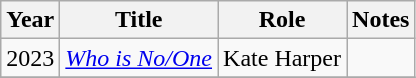<table class = "wikitable sortable">
<tr>
<th>Year</th>
<th>Title</th>
<th>Role</th>
<th>Notes</th>
</tr>
<tr>
<td>2023</td>
<td><em><a href='#'>Who is No/One</a></em></td>
<td>Kate Harper</td>
<td></td>
</tr>
<tr>
</tr>
</table>
